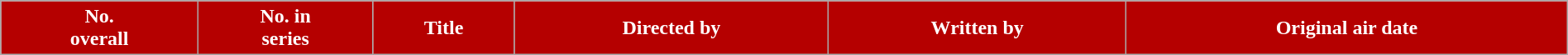<table class="wikitable plainrowheaders" style="width:100%;">
<tr>
<th style="background: #B50000; color:white;">No.<br>overall</th>
<th style="background: #B50000; color:white;">No. in<br>series</th>
<th style="background: #B50000; color:white;">Title</th>
<th style="background: #B50000; color:white;">Directed by</th>
<th style="background: #B50000; color:white;">Written by</th>
<th style="background: #B50000; color:white;">Original air date<br>










</th>
</tr>
</table>
